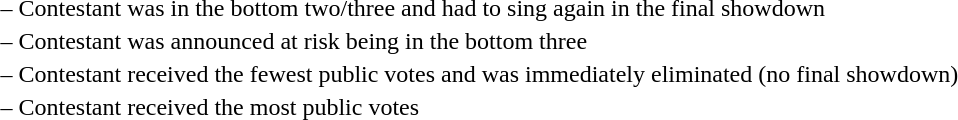<table>
<tr>
<td> –</td>
<td>Contestant was in the bottom two/three and had to sing again in the final showdown</td>
</tr>
<tr>
<td> –</td>
<td>Contestant was announced  at risk being in the bottom three</td>
</tr>
<tr>
<td> –</td>
<td>Contestant received the fewest public votes and was immediately eliminated (no final showdown)</td>
</tr>
<tr>
<td> –</td>
<td>Contestant received the most public votes</td>
</tr>
</table>
